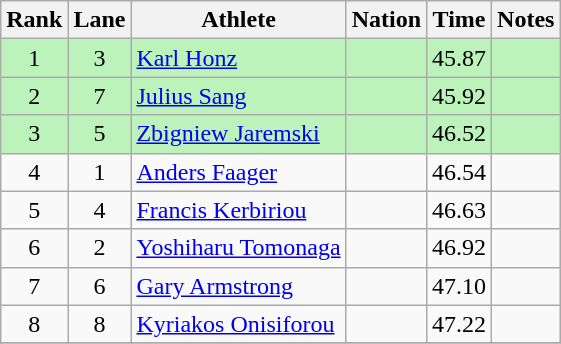<table class="wikitable sortable" style="text-align:center">
<tr>
<th>Rank</th>
<th>Lane</th>
<th>Athlete</th>
<th>Nation</th>
<th>Time</th>
<th>Notes</th>
</tr>
<tr bgcolor=bbf3bb>
<td>1</td>
<td>3</td>
<td align=left><a href='#'>Karl Honz</a></td>
<td align=left></td>
<td>45.87</td>
<td></td>
</tr>
<tr bgcolor=bbf3bb>
<td>2</td>
<td>7</td>
<td align=left><a href='#'>Julius Sang</a></td>
<td align=left></td>
<td>45.92</td>
<td></td>
</tr>
<tr bgcolor=bbf3bb>
<td>3</td>
<td>5</td>
<td align=left><a href='#'>Zbigniew Jaremski</a></td>
<td align=left></td>
<td>46.52</td>
<td></td>
</tr>
<tr>
<td>4</td>
<td>1</td>
<td align=left><a href='#'>Anders Faager</a></td>
<td align=left></td>
<td>46.54</td>
<td></td>
</tr>
<tr>
<td>5</td>
<td>4</td>
<td align=left><a href='#'>Francis Kerbiriou</a></td>
<td align=left></td>
<td>46.63</td>
<td></td>
</tr>
<tr>
<td>6</td>
<td>2</td>
<td align=left><a href='#'>Yoshiharu Tomonaga</a></td>
<td align=left></td>
<td>46.92</td>
<td></td>
</tr>
<tr>
<td>7</td>
<td>6</td>
<td align=left><a href='#'>Gary Armstrong</a></td>
<td align=left></td>
<td>47.10</td>
<td></td>
</tr>
<tr>
<td>8</td>
<td>8</td>
<td align=left><a href='#'>Kyriakos Onisiforou</a></td>
<td align=left></td>
<td>47.22</td>
<td></td>
</tr>
<tr>
</tr>
</table>
